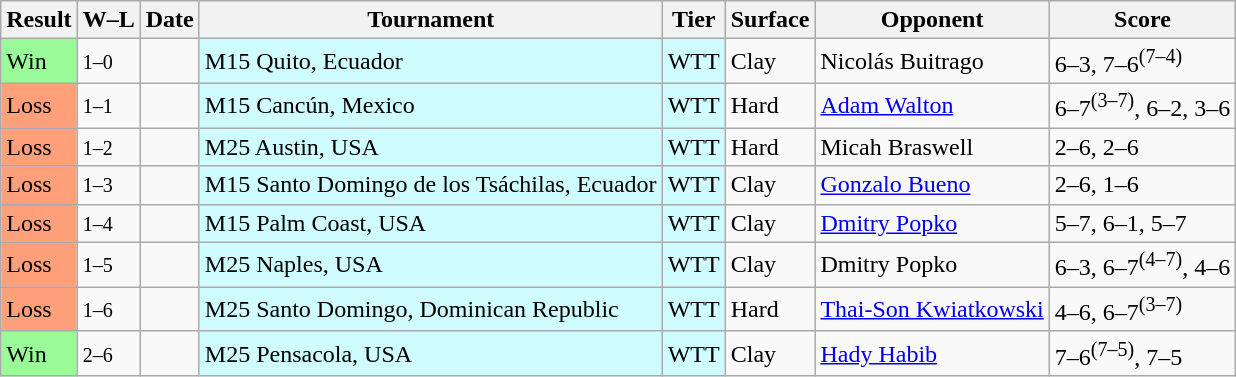<table class="sortable wikitable">
<tr>
<th>Result</th>
<th class="unsortable">W–L</th>
<th>Date</th>
<th>Tournament</th>
<th>Tier</th>
<th>Surface</th>
<th>Opponent</th>
<th class="unsortable">Score</th>
</tr>
<tr>
<td bgcolor=98FB98>Win</td>
<td><small>1–0</small></td>
<td></td>
<td style="background:#cffcff;">M15 Quito, Ecuador</td>
<td style="background:#cffcff;">WTT</td>
<td>Clay</td>
<td> Nicolás Buitrago</td>
<td>6–3, 7–6<sup>(7–4)</sup></td>
</tr>
<tr>
<td bgcolor=FFA07A>Loss</td>
<td><small>1–1</small></td>
<td></td>
<td style="background:#cffcff;">M15 Cancún, Mexico</td>
<td style="background:#cffcff;">WTT</td>
<td>Hard</td>
<td> <a href='#'>Adam Walton</a></td>
<td>6–7<sup>(3–7)</sup>, 6–2, 3–6</td>
</tr>
<tr>
<td bgcolor=FFA07A>Loss</td>
<td><small>1–2</small></td>
<td></td>
<td style="background:#cffcff;">M25 Austin, USA</td>
<td style="background:#cffcff;">WTT</td>
<td>Hard</td>
<td> Micah Braswell</td>
<td>2–6, 2–6</td>
</tr>
<tr>
<td bgcolor=FFA07A>Loss</td>
<td><small>1–3</small></td>
<td></td>
<td style="background:#cffcff;">M15 Santo Domingo de los Tsáchilas, Ecuador</td>
<td style="background:#cffcff;">WTT</td>
<td>Clay</td>
<td> <a href='#'>Gonzalo Bueno</a></td>
<td>2–6, 1–6</td>
</tr>
<tr>
<td bgcolor=FFA07A>Loss</td>
<td><small>1–4</small></td>
<td></td>
<td style="background:#cffcff;">M15 Palm Coast, USA</td>
<td style="background:#cffcff;">WTT</td>
<td>Clay</td>
<td> <a href='#'>Dmitry Popko</a></td>
<td>5–7, 6–1, 5–7</td>
</tr>
<tr>
<td bgcolor=FFA07A>Loss</td>
<td><small>1–5</small></td>
<td></td>
<td style="background:#cffcff;">M25 Naples, USA</td>
<td style="background:#cffcff;">WTT</td>
<td>Clay</td>
<td> Dmitry Popko</td>
<td>6–3, 6–7<sup>(4–7)</sup>, 4–6</td>
</tr>
<tr>
<td bgcolor=FFA07A>Loss</td>
<td><small>1–6</small></td>
<td></td>
<td style="background:#cffcff;">M25 Santo Domingo, Dominican Republic</td>
<td style="background:#cffcff;">WTT</td>
<td>Hard</td>
<td> <a href='#'>Thai-Son Kwiatkowski</a></td>
<td>4–6, 6–7<sup>(3–7)</sup></td>
</tr>
<tr>
<td bgcolor=98FB98>Win</td>
<td><small>2–6</small></td>
<td></td>
<td style="background:#cffcff;">M25 Pensacola, USA</td>
<td style="background:#cffcff;">WTT</td>
<td>Clay</td>
<td> <a href='#'>Hady Habib</a></td>
<td>7–6<sup>(7–5)</sup>, 7–5</td>
</tr>
</table>
